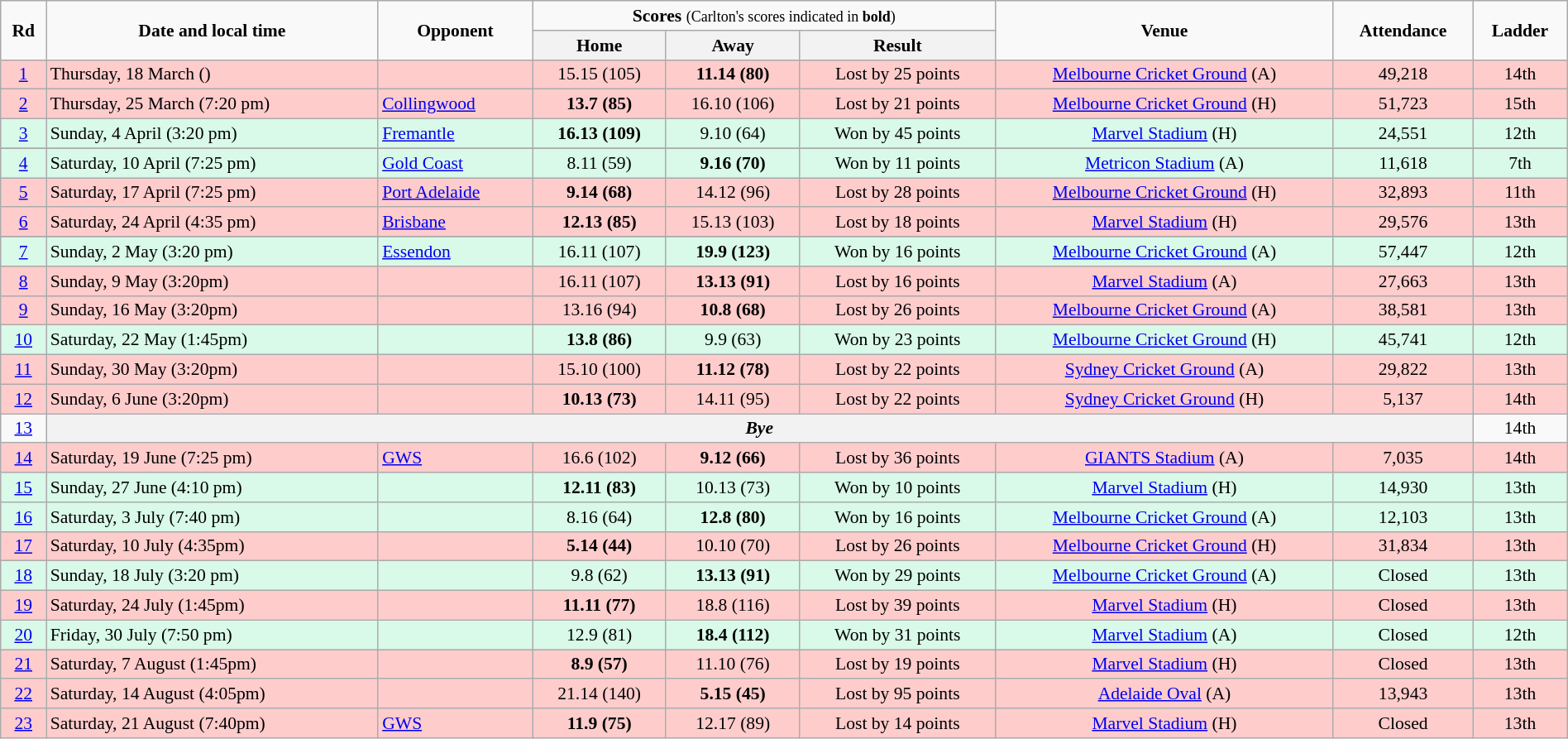<table class="wikitable" style="font-size:90%; text-align:center; width: 100%; margin-left: auto; margin-right: auto;">
<tr>
<td rowspan=2><strong>Rd</strong></td>
<td rowspan=2><strong>Date and local time</strong></td>
<td rowspan=2><strong>Opponent</strong></td>
<td colspan=3><strong>Scores</strong> <small>(Carlton's scores indicated in <strong>bold</strong>)</small></td>
<td rowspan=2><strong>Venue</strong></td>
<td rowspan=2><strong>Attendance</strong></td>
<td rowspan=2><strong>Ladder</strong></td>
</tr>
<tr>
<th>Home</th>
<th>Away</th>
<th>Result</th>
</tr>
<tr style="background:#fcc;">
<td><a href='#'>1</a></td>
<td align=left>Thursday, 18 March ()</td>
<td align=left></td>
<td>15.15 (105)</td>
<td><strong>11.14 (80)</strong></td>
<td>Lost by 25 points</td>
<td><a href='#'>Melbourne Cricket Ground</a> (A)</td>
<td>49,218</td>
<td>14th</td>
</tr>
<tr style="background:#fcc;">
<td><a href='#'>2</a></td>
<td align=left>Thursday, 25 March (7:20 pm)</td>
<td align=left><a href='#'>Collingwood</a></td>
<td><strong>13.7 (85)</strong></td>
<td>16.10 (106)</td>
<td>Lost by 21 points</td>
<td><a href='#'>Melbourne Cricket Ground</a> (H)</td>
<td>51,723</td>
<td>15th</td>
</tr>
<tr style="background:#d9f9e9;">
<td><a href='#'>3</a></td>
<td align=left>Sunday, 4 April (3:20 pm)</td>
<td align=left><a href='#'>Fremantle</a></td>
<td><strong>16.13 (109)</strong></td>
<td>9.10 (64)</td>
<td>Won by 45 points</td>
<td><a href='#'>Marvel Stadium</a> (H)</td>
<td>24,551</td>
<td>12th</td>
</tr>
<tr>
</tr>
<tr style="background:#d9f9e9;">
<td><a href='#'>4</a></td>
<td align=left>Saturday, 10 April (7:25 pm)</td>
<td align=left><a href='#'>Gold Coast</a></td>
<td>8.11 (59)</td>
<td><strong>9.16 (70)</strong></td>
<td>Won by 11 points</td>
<td><a href='#'>Metricon Stadium</a> (A)</td>
<td>11,618</td>
<td>7th</td>
</tr>
<tr style="background:#fcc;">
<td><a href='#'>5</a></td>
<td align=left>Saturday, 17 April (7:25 pm)</td>
<td align=left><a href='#'>Port Adelaide</a></td>
<td><strong>9.14 (68)</strong></td>
<td>14.12 (96)</td>
<td>Lost by 28 points</td>
<td><a href='#'>Melbourne Cricket Ground</a> (H)</td>
<td>32,893</td>
<td>11th</td>
</tr>
<tr style="background:#fcc;">
<td><a href='#'>6</a></td>
<td align=left>Saturday, 24 April (4:35 pm)</td>
<td align=left><a href='#'>Brisbane</a></td>
<td><strong>12.13 (85)</strong></td>
<td>15.13 (103)</td>
<td>Lost by 18 points</td>
<td><a href='#'>Marvel Stadium</a> (H)</td>
<td>29,576</td>
<td>13th</td>
</tr>
<tr>
</tr>
<tr style="background:#d9f9e9;">
<td><a href='#'>7</a></td>
<td align=left>Sunday, 2 May (3:20 pm)</td>
<td align=left><a href='#'>Essendon</a></td>
<td>16.11 (107)</td>
<td><strong>19.9 (123)</strong></td>
<td>Won by 16 points</td>
<td><a href='#'>Melbourne Cricket Ground</a> (A)</td>
<td>57,447</td>
<td>12th</td>
</tr>
<tr style="background:#fcc;">
<td><a href='#'>8</a></td>
<td align=left>Sunday, 9 May (3:20pm)</td>
<td align=left></td>
<td>16.11 (107)</td>
<td><strong>13.13 (91)</strong></td>
<td>Lost by 16 points</td>
<td><a href='#'>Marvel Stadium</a> (A)</td>
<td>27,663</td>
<td>13th</td>
</tr>
<tr style="background:#fcc;">
<td><a href='#'>9</a></td>
<td align=left>Sunday, 16 May (3:20pm)</td>
<td align=left></td>
<td>13.16 (94)</td>
<td><strong>10.8 (68)</strong></td>
<td>Lost by 26 points</td>
<td><a href='#'>Melbourne Cricket Ground</a> (A)</td>
<td>38,581</td>
<td>13th</td>
</tr>
<tr style="background:#d9f9e9;">
<td><a href='#'>10</a></td>
<td align=left>Saturday, 22 May (1:45pm)</td>
<td align=left></td>
<td><strong>13.8 (86)</strong></td>
<td>9.9 (63)</td>
<td>Won by 23 points</td>
<td><a href='#'>Melbourne Cricket Ground</a> (H)</td>
<td>45,741</td>
<td>12th</td>
</tr>
<tr style="background:#fcc;">
<td><a href='#'>11</a></td>
<td align=left>Sunday, 30 May (3:20pm)</td>
<td align=left></td>
<td>15.10 (100)</td>
<td><strong>11.12 (78)</strong></td>
<td>Lost by 22 points</td>
<td><a href='#'>Sydney Cricket Ground</a> (A)</td>
<td>29,822</td>
<td>13th</td>
</tr>
<tr style="background:#fcc;">
<td><a href='#'>12</a></td>
<td align=left>Sunday, 6 June (3:20pm)</td>
<td align=left></td>
<td><strong>10.13 (73)</strong></td>
<td>14.11 (95)</td>
<td>Lost by 22 points</td>
<td><a href='#'>Sydney Cricket Ground</a> (H)</td>
<td>5,137</td>
<td>14th</td>
</tr>
<tr>
<td><a href='#'>13</a></td>
<th colspan=7><span><em>Bye</em></span></th>
<td>14th</td>
</tr>
<tr style="background:#fcc;">
<td><a href='#'>14</a></td>
<td align=left>Saturday, 19 June (7:25 pm)</td>
<td align=left><a href='#'>GWS</a></td>
<td>16.6 (102)</td>
<td><strong>9.12 (66)</strong></td>
<td>Lost by 36 points</td>
<td><a href='#'>GIANTS Stadium</a> (A)</td>
<td>7,035</td>
<td>14th</td>
</tr>
<tr style="background:#d9f9e9;">
<td><a href='#'>15</a></td>
<td align=left>Sunday, 27 June (4:10 pm)</td>
<td align=left></td>
<td><strong>12.11 (83)</strong></td>
<td>10.13 (73)</td>
<td>Won by 10 points</td>
<td><a href='#'>Marvel Stadium</a> (H)</td>
<td>14,930</td>
<td>13th</td>
</tr>
<tr style="background:#d9f9e9;">
<td><a href='#'>16</a></td>
<td align=left>Saturday, 3 July (7:40 pm)</td>
<td align=left></td>
<td>8.16 (64)</td>
<td><strong>12.8 (80)</strong></td>
<td>Won by 16 points</td>
<td><a href='#'>Melbourne Cricket Ground</a> (A)</td>
<td>12,103</td>
<td>13th</td>
</tr>
<tr style="background:#fcc;">
<td><a href='#'>17</a></td>
<td align=left>Saturday, 10 July (4:35pm)</td>
<td align=left></td>
<td><strong>5.14 (44)</strong></td>
<td>10.10 (70)</td>
<td>Lost by 26 points</td>
<td><a href='#'>Melbourne Cricket Ground</a> (H)</td>
<td>31,834</td>
<td>13th</td>
</tr>
<tr style="background:#d9f9e9;">
<td><a href='#'>18</a></td>
<td align=left>Sunday, 18 July (3:20 pm)</td>
<td align=left></td>
<td>9.8 (62)</td>
<td><strong>13.13 (91)</strong></td>
<td>Won by 29 points</td>
<td><a href='#'>Melbourne Cricket Ground</a> (A)</td>
<td>Closed</td>
<td>13th</td>
</tr>
<tr style="background:#fcc;">
<td><a href='#'>19</a></td>
<td align=left>Saturday, 24 July (1:45pm)</td>
<td align=left></td>
<td><strong>11.11 (77)</strong></td>
<td>18.8 (116)</td>
<td>Lost by 39 points</td>
<td><a href='#'>Marvel Stadium</a> (H)</td>
<td>Closed</td>
<td>13th</td>
</tr>
<tr style="background:#d9f9e9;">
<td><a href='#'>20</a></td>
<td align=left>Friday, 30 July (7:50 pm)</td>
<td align=left></td>
<td>12.9 (81)</td>
<td><strong>18.4 (112)</strong></td>
<td>Won by 31 points</td>
<td><a href='#'>Marvel Stadium</a> (A)</td>
<td>Closed</td>
<td>12th</td>
</tr>
<tr style="background:#fcc;">
<td><a href='#'>21</a></td>
<td align=left>Saturday, 7 August (1:45pm)</td>
<td align=left></td>
<td><strong>8.9 (57)</strong></td>
<td>11.10 (76)</td>
<td>Lost by 19 points</td>
<td><a href='#'>Marvel Stadium</a> (H)</td>
<td>Closed</td>
<td>13th</td>
</tr>
<tr style="background:#fcc;">
<td><a href='#'>22</a></td>
<td align=left>Saturday, 14 August (4:05pm)</td>
<td align=left></td>
<td>21.14 (140)</td>
<td><strong>5.15 (45)</strong></td>
<td>Lost by 95 points</td>
<td><a href='#'>Adelaide Oval</a> (A)</td>
<td>13,943</td>
<td>13th</td>
</tr>
<tr style="background:#fcc;">
<td><a href='#'>23</a></td>
<td align=left>Saturday, 21 August (7:40pm)</td>
<td align=left><a href='#'>GWS</a></td>
<td><strong>11.9 (75)</strong></td>
<td>12.17 (89)</td>
<td>Lost by 14 points</td>
<td><a href='#'>Marvel Stadium</a> (H)</td>
<td>Closed</td>
<td>13th</td>
</tr>
</table>
